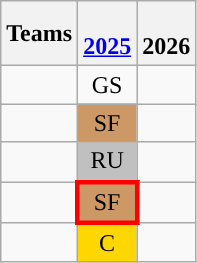<table class="wikitable" style="text-align:center;">
<tr>
<th>Teams</th>
<th><br><a href='#'>2025</a></th>
<th><br>2026</th>
</tr>
<tr>
<td align="left"></td>
<td>GS</td>
<td></td>
</tr>
<tr>
<td align="left"></td>
<td style="background:#cc9966">SF</td>
<td></td>
</tr>
<tr>
<td align="left"></td>
<td style="background:silver">RU</td>
<td></td>
</tr>
<tr>
<td align="left"></td>
<td style="border: 3px solid red; background:#cc9966">SF</td>
<td></td>
</tr>
<tr>
<td align="left"></td>
<td style="background:gold">C</td>
<td></td>
</tr>
</table>
